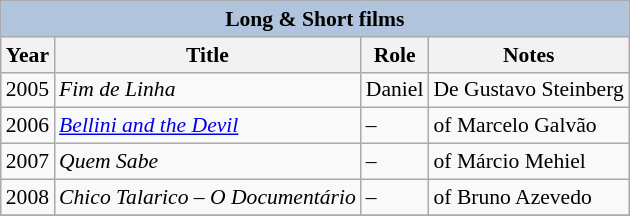<table class="wikitable" style="font-size: 90%;">
<tr>
<th colspan="5" style="background: LightSteelBlue;">Long & Short films</th>
</tr>
<tr>
<th>Year</th>
<th>Title</th>
<th>Role</th>
<th>Notes</th>
</tr>
<tr>
<td>2005</td>
<td><em>Fim de Linha</em></td>
<td>Daniel</td>
<td>De Gustavo Steinberg</td>
</tr>
<tr>
<td>2006</td>
<td><em><a href='#'>Bellini and the Devil</a></em></td>
<td>–</td>
<td>of Marcelo Galvão</td>
</tr>
<tr>
<td>2007</td>
<td><em>Quem Sabe</em></td>
<td>–</td>
<td>of Márcio Mehiel</td>
</tr>
<tr>
<td>2008</td>
<td><em>Chico Talarico – O Documentário</em></td>
<td>–</td>
<td>of Bruno Azevedo</td>
</tr>
<tr>
</tr>
</table>
